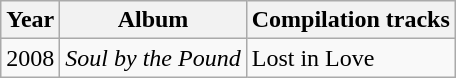<table class="wikitable">
<tr>
<th>Year</th>
<th>Album</th>
<th>Compilation tracks</th>
</tr>
<tr>
<td>2008</td>
<td><em>Soul by the Pound</em></td>
<td>Lost in Love</td>
</tr>
</table>
